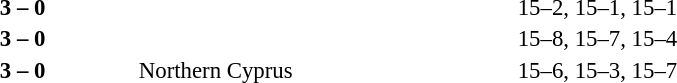<table width=100% cellspacing=1>
<tr>
<th width=20%></th>
<th width=12%></th>
<th width=20%></th>
<th width=33%></th>
<td></td>
</tr>
<tr style=font-size:95%>
<td align=right><strong></strong></td>
<td align=center><strong>3 – 0</strong></td>
<td></td>
<td>15–2, 15–1, 15–1</td>
<td></td>
</tr>
<tr style=font-size:95%>
<td align=right><strong></strong></td>
<td align=center><strong>3 – 0</strong></td>
<td></td>
<td>15–8, 15–7, 15–4</td>
<td></td>
</tr>
<tr style=font-size:95%>
<td align=right><strong></strong></td>
<td align=center><strong>3 – 0</strong></td>
<td> Northern Cyprus</td>
<td>15–6, 15–3, 15–7</td>
<td></td>
</tr>
</table>
